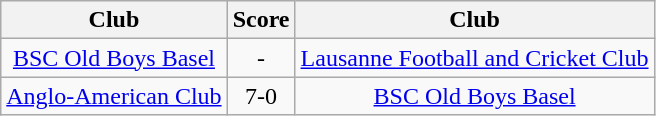<table class="wikitable" style="text-align: center;">
<tr>
<th>Club</th>
<th>Score</th>
<th>Club</th>
</tr>
<tr>
<td><a href='#'>BSC Old Boys Basel</a></td>
<td>-</td>
<td><a href='#'>Lausanne Football and Cricket Club</a></td>
</tr>
<tr>
<td><a href='#'>Anglo-American Club</a></td>
<td>7-0</td>
<td><a href='#'>BSC Old Boys Basel</a></td>
</tr>
</table>
